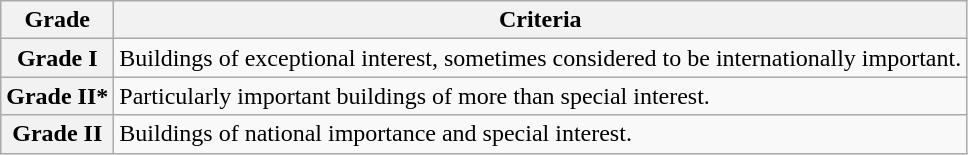<table class="wikitable" border="1">
<tr>
<th>Grade</th>
<th>Criteria</th>
</tr>
<tr>
<th>Grade I</th>
<td>Buildings of exceptional interest, sometimes considered to be internationally important.</td>
</tr>
<tr>
<th>Grade II*</th>
<td>Particularly important buildings of more than special interest.</td>
</tr>
<tr>
<th>Grade II</th>
<td>Buildings of national importance and special interest.</td>
</tr>
</table>
